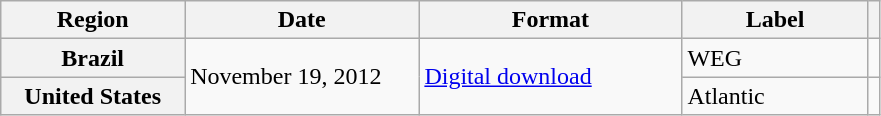<table class="wikitable plainrowheaders">
<tr>
<th scope="col" style="width:7.2em;">Region</th>
<th scope="col" style="width:9.3em;">Date</th>
<th scope="col" style="width:10.5em;">Format</th>
<th scope="col" style="width:7.3em;">Label</th>
<th scope="col"></th>
</tr>
<tr>
<th scope="row">Brazil</th>
<td rowspan="2">November 19, 2012</td>
<td rowspan="2"><a href='#'>Digital download</a><br></td>
<td>WEG</td>
<td style="text-align:center;"></td>
</tr>
<tr>
<th scope="row">United States</th>
<td rowspan="2">Atlantic</td>
<td style="text-align:center;"></td>
</tr>
</table>
